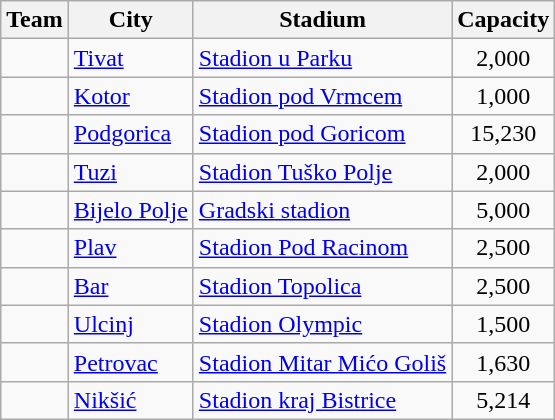<table class="wikitable sortable">
<tr>
<th>Team</th>
<th>City</th>
<th>Stadium</th>
<th>Capacity</th>
</tr>
<tr>
<td></td>
<td><a href='#'>Tivat</a></td>
<td><a href='#'>Stadion u Parku</a></td>
<td style="text-align:center;">2,000</td>
</tr>
<tr>
<td></td>
<td><a href='#'>Kotor</a></td>
<td><a href='#'>Stadion pod Vrmcem</a></td>
<td style="text-align:center;">1,000</td>
</tr>
<tr>
<td></td>
<td><a href='#'>Podgorica</a></td>
<td><a href='#'>Stadion pod Goricom</a></td>
<td style="text-align:center;">15,230</td>
</tr>
<tr>
<td></td>
<td><a href='#'>Tuzi</a></td>
<td><a href='#'>Stadion Tuško Polje</a></td>
<td style="text-align:center;">2,000</td>
</tr>
<tr>
<td></td>
<td><a href='#'>Bijelo Polje</a></td>
<td><a href='#'>Gradski stadion</a></td>
<td style="text-align:center;">5,000</td>
</tr>
<tr>
<td></td>
<td><a href='#'>Plav</a></td>
<td><a href='#'>Stadion Pod Racinom</a></td>
<td style="text-align:center;">2,500</td>
</tr>
<tr>
<td></td>
<td><a href='#'>Bar</a></td>
<td><a href='#'>Stadion Topolica</a></td>
<td style="text-align:center;">2,500</td>
</tr>
<tr>
<td></td>
<td><a href='#'>Ulcinj</a></td>
<td><a href='#'>Stadion Olympic</a></td>
<td style="text-align:center;">1,500</td>
</tr>
<tr>
<td></td>
<td><a href='#'>Petrovac</a></td>
<td><a href='#'>Stadion Mitar Mićo Goliš</a></td>
<td style="text-align:center;">1,630</td>
</tr>
<tr>
<td></td>
<td><a href='#'>Nikšić</a></td>
<td><a href='#'>Stadion kraj Bistrice</a></td>
<td style="text-align:center;">5,214</td>
</tr>
</table>
